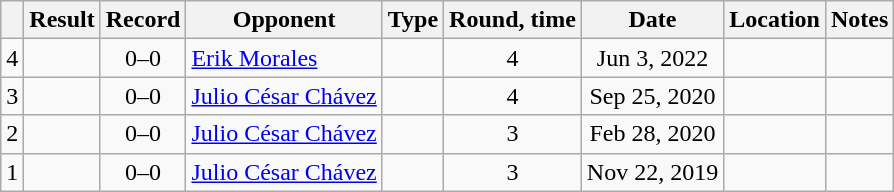<table class="wikitable" style="text-align:center">
<tr>
<th></th>
<th>Result</th>
<th>Record</th>
<th>Opponent</th>
<th>Type</th>
<th>Round, time</th>
<th>Date</th>
<th>Location</th>
<th>Notes</th>
</tr>
<tr>
<td>4</td>
<td></td>
<td>0–0 </td>
<td style="text-align:left;"><a href='#'>Erik Morales</a></td>
<td></td>
<td>4</td>
<td>Jun 3, 2022</td>
<td style="text-align:left;"></td>
<td style="text-align:left;"></td>
</tr>
<tr>
<td>3</td>
<td></td>
<td>0–0 </td>
<td style="text-align:left;"><a href='#'>Julio César Chávez</a></td>
<td></td>
<td>4</td>
<td>Sep 25, 2020</td>
<td style="text-align:left;"></td>
<td style="text-align:left;"></td>
</tr>
<tr>
<td>2</td>
<td></td>
<td>0–0 </td>
<td style="text-align:left;"><a href='#'>Julio César Chávez</a></td>
<td></td>
<td>3</td>
<td>Feb 28, 2020</td>
<td style="text-align:left;"></td>
<td style="text-align:left;"></td>
</tr>
<tr>
<td>1</td>
<td></td>
<td>0–0 </td>
<td style="text-align:left;"><a href='#'>Julio César Chávez</a></td>
<td></td>
<td>3</td>
<td>Nov 22, 2019</td>
<td style="text-align:left;"></td>
<td style="text-align:left;"></td>
</tr>
</table>
